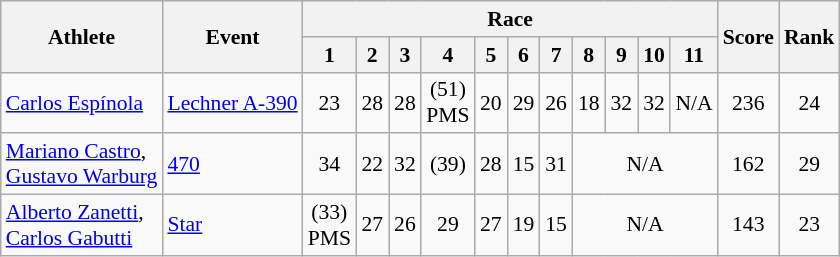<table class=wikitable style="font-size:90%">
<tr>
<th rowspan="2">Athlete</th>
<th rowspan="2">Event</th>
<th colspan="11">Race</th>
<th rowspan="2">Score</th>
<th rowspan="2">Rank</th>
</tr>
<tr>
<th width="15">1</th>
<th width="15">2</th>
<th width="15">3</th>
<th width="15">4</th>
<th width="15">5</th>
<th width="15">6</th>
<th width="15">7</th>
<th width="15">8</th>
<th width="15">9</th>
<th width="15">10</th>
<th width="15">11</th>
</tr>
<tr>
<td><a href='#'>Carlos Espínola</a></td>
<td><a href='#'>Lechner A-390</a></td>
<td align="center">23</td>
<td align="center">28</td>
<td align="center">28</td>
<td align="center">(51)<br>PMS</td>
<td align="center">20</td>
<td align="center">29</td>
<td align="center">26</td>
<td align="center">18</td>
<td align="center">32</td>
<td align="center">32</td>
<td align="center">N/A</td>
<td align="center">236</td>
<td align="center">24</td>
</tr>
<tr>
<td><a href='#'>Mariano Castro</a>, <br> <a href='#'>Gustavo Warburg</a></td>
<td><a href='#'>470</a></td>
<td align="center">34</td>
<td align="center">22</td>
<td align="center">32</td>
<td align="center">(39)</td>
<td align="center">28</td>
<td align="center">15</td>
<td align="center">31</td>
<td align="center" colspan=4>N/A</td>
<td align="center">162</td>
<td align="center">29</td>
</tr>
<tr>
<td><a href='#'>Alberto Zanetti</a>, <br> <a href='#'>Carlos Gabutti</a></td>
<td><a href='#'>Star</a></td>
<td align="center">(33)<br>PMS</td>
<td align="center">27</td>
<td align="center">26</td>
<td align="center">29</td>
<td align="center">27</td>
<td align="center">19</td>
<td align="center">15</td>
<td align="center" colspan=4>N/A</td>
<td align="center">143</td>
<td align="center">23</td>
</tr>
</table>
